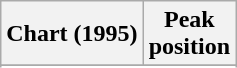<table class="wikitable sortable plainrowheaders" style="text-align:center">
<tr>
<th>Chart (1995)</th>
<th>Peak<br>position</th>
</tr>
<tr>
</tr>
<tr>
</tr>
<tr>
</tr>
<tr>
</tr>
<tr>
</tr>
</table>
